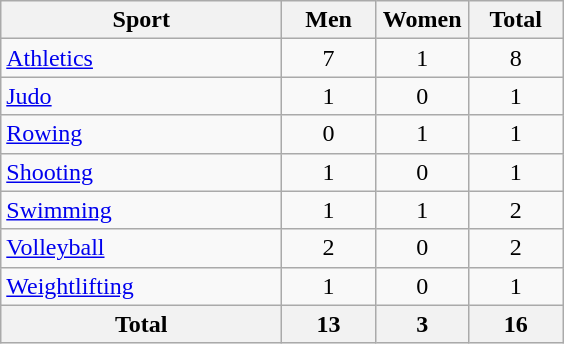<table class="wikitable sortable" style="text-align:center;">
<tr>
<th width=180>Sport</th>
<th width=55>Men</th>
<th width=55>Women</th>
<th width=55>Total</th>
</tr>
<tr>
<td align=left><a href='#'>Athletics</a></td>
<td>7</td>
<td>1</td>
<td>8</td>
</tr>
<tr>
<td align=left><a href='#'>Judo</a></td>
<td>1</td>
<td>0</td>
<td>1</td>
</tr>
<tr>
<td align=left><a href='#'>Rowing</a></td>
<td>0</td>
<td>1</td>
<td>1</td>
</tr>
<tr>
<td align=left><a href='#'>Shooting</a></td>
<td>1</td>
<td>0</td>
<td>1</td>
</tr>
<tr>
<td align=left><a href='#'>Swimming</a></td>
<td>1</td>
<td>1</td>
<td>2</td>
</tr>
<tr>
<td align=left><a href='#'>Volleyball</a></td>
<td>2</td>
<td>0</td>
<td>2</td>
</tr>
<tr>
<td align=left><a href='#'>Weightlifting</a></td>
<td>1</td>
<td>0</td>
<td>1</td>
</tr>
<tr>
<th>Total</th>
<th>13</th>
<th>3</th>
<th>16</th>
</tr>
</table>
